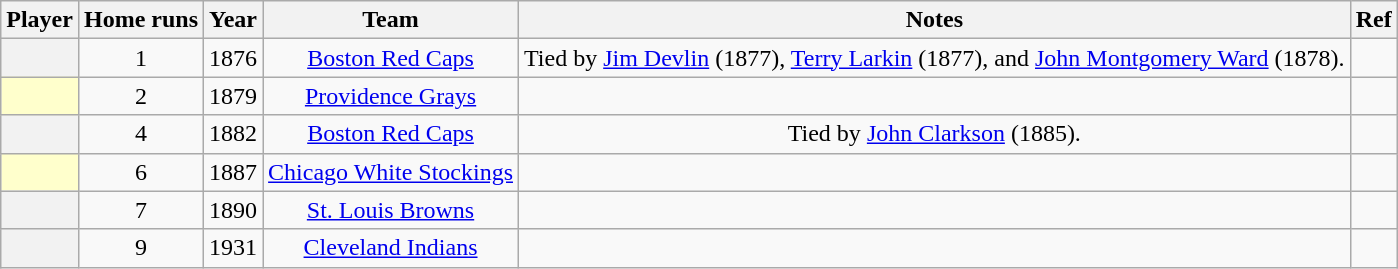<table class="wikitable sortable plainrowheaders"  style="text-align:center;">
<tr>
<th scope="col">Player</th>
<th scope="col">Home runs</th>
<th scope="col">Year</th>
<th scope="col">Team</th>
<th scope="col">Notes</th>
<th scope="col" class="unsortable">Ref</th>
</tr>
<tr>
<th scope="row" style="text-align:center"></th>
<td>1</td>
<td>1876</td>
<td><a href='#'>Boston Red Caps</a></td>
<td>Tied by <a href='#'>Jim Devlin</a> (1877), <a href='#'>Terry Larkin</a> (1877), and <a href='#'>John Montgomery Ward</a> (1878).</td>
<td></td>
</tr>
<tr>
<th scope="row" style="text-align:center; background:#ffc;"><sup></sup></th>
<td>2</td>
<td>1879</td>
<td><a href='#'>Providence Grays</a></td>
<td></td>
<td></td>
</tr>
<tr>
<th scope="row" style="text-align:center"></th>
<td>4</td>
<td>1882</td>
<td><a href='#'>Boston Red Caps</a></td>
<td>Tied by <a href='#'>John Clarkson</a> (1885).</td>
<td></td>
</tr>
<tr>
<th scope="row" style="text-align:center; background:#ffc;"><sup></sup></th>
<td>6</td>
<td>1887</td>
<td><a href='#'>Chicago White Stockings</a></td>
<td></td>
<td></td>
</tr>
<tr>
<th scope="row" style="text-align:center"></th>
<td>7</td>
<td>1890</td>
<td><a href='#'>St. Louis Browns</a></td>
<td></td>
<td></td>
</tr>
<tr>
<th scope="row" style="text-align:center"></th>
<td>9</td>
<td>1931</td>
<td><a href='#'>Cleveland Indians</a></td>
<td></td>
<td></td>
</tr>
</table>
